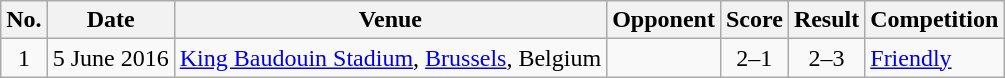<table class="wikitable sortable">
<tr>
<th scope="col">No.</th>
<th scope="col">Date</th>
<th scope="col">Venue</th>
<th scope="col">Opponent</th>
<th scope="col">Score</th>
<th scope="col">Result</th>
<th scope="col">Competition</th>
</tr>
<tr>
<td align="center">1</td>
<td>5 June 2016</td>
<td><a href='#'>King Baudouin Stadium</a>, <a href='#'>Brussels</a>, Belgium</td>
<td></td>
<td align="center">2–1</td>
<td align="center">2–3</td>
<td><a href='#'>Friendly</a></td>
</tr>
</table>
